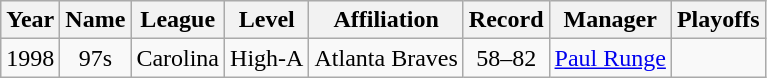<table class="wikitable">
<tr style="background: #F2F2F2;">
<th>Year</th>
<th>Name</th>
<th>League</th>
<th>Level</th>
<th>Affiliation</th>
<th>Record</th>
<th>Manager</th>
<th>Playoffs</th>
</tr>
<tr align=center>
<td>1998</td>
<td>97s</td>
<td>Carolina</td>
<td>High-A</td>
<td>Atlanta Braves</td>
<td>58–82</td>
<td><a href='#'>Paul Runge</a></td>
<td></td>
</tr>
</table>
